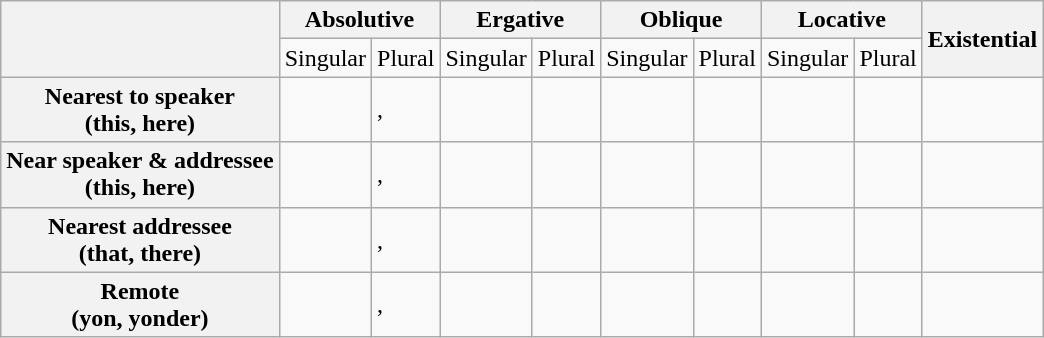<table class="wikitable">
<tr>
<th rowspan="2"> </th>
<th colspan="2">Absolutive</th>
<th colspan="2">Ergative</th>
<th colspan="2">Oblique</th>
<th colspan="2">Locative</th>
<th rowspan="2">Existential</th>
</tr>
<tr>
<td>Singular</td>
<td>Plural</td>
<td>Singular</td>
<td>Plural</td>
<td>Singular</td>
<td>Plural</td>
<td>Singular</td>
<td>Plural</td>
</tr>
<tr>
<th>Nearest to speaker<br>(this, here)</th>
<td></td>
<td>,<br></td>
<td></td>
<td></td>
<td></td>
<td></td>
<td></td>
<td></td>
<td></td>
</tr>
<tr>
<th>Near speaker & addressee<br>(this, here)</th>
<td></td>
<td>,<br></td>
<td></td>
<td></td>
<td></td>
<td></td>
<td></td>
<td></td>
<td></td>
</tr>
<tr>
<th>Nearest addressee<br>(that, there)</th>
<td></td>
<td>,<br></td>
<td></td>
<td></td>
<td></td>
<td></td>
<td></td>
<td></td>
<td></td>
</tr>
<tr>
<th>Remote<br>(yon, yonder)</th>
<td></td>
<td>,<br></td>
<td></td>
<td></td>
<td></td>
<td></td>
<td></td>
<td></td>
<td></td>
</tr>
</table>
